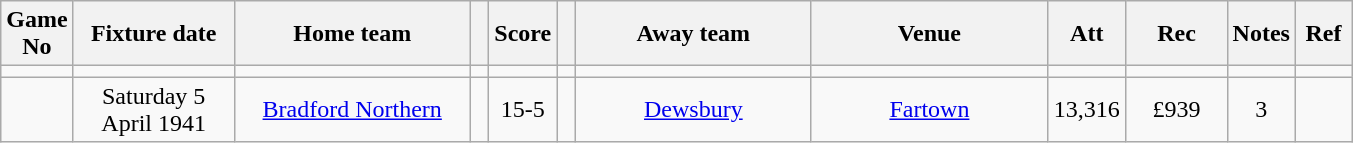<table class="wikitable" style="text-align:center;">
<tr>
<th width=20 abbr="No">Game No</th>
<th width=100 abbr="Date">Fixture date</th>
<th width=150 abbr="Home team">Home team</th>
<th width=5 abbr="space"></th>
<th width=20 abbr="Score">Score</th>
<th width=5 abbr="space"></th>
<th width=150 abbr="Away team">Away team</th>
<th width=150 abbr="Venue">Venue</th>
<th width=45 abbr="Att">Att</th>
<th width=60 abbr="Rec">Rec</th>
<th width=20 abbr="Notes">Notes</th>
<th width=30 abbr="Ref">Ref</th>
</tr>
<tr>
<td></td>
<td></td>
<td></td>
<td></td>
<td></td>
<td></td>
<td></td>
<td></td>
<td></td>
<td></td>
<td></td>
</tr>
<tr>
<td></td>
<td>Saturday 5 April 1941</td>
<td><a href='#'>Bradford Northern</a></td>
<td></td>
<td>15-5</td>
<td></td>
<td><a href='#'>Dewsbury</a></td>
<td><a href='#'>Fartown</a></td>
<td>13,316</td>
<td>£939</td>
<td>3</td>
<td></td>
</tr>
</table>
